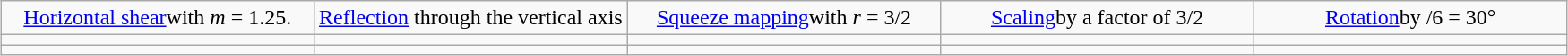<table class="wikitable" style="text-align:center; margin:1em auto 1em auto;">
<tr>
<td><a href='#'>Horizontal shear</a>with <em>m</em> = 1.25.</td>
<td><a href='#'>Reflection</a> through the vertical axis</td>
<td><a href='#'>Squeeze mapping</a>with <em>r</em> = 3/2</td>
<td><a href='#'>Scaling</a>by a factor of 3/2</td>
<td><span><a href='#'>Rotation</a>by /6 = 30°</span></td>
</tr>
<tr>
<td></td>
<td></td>
<td></td>
<td></td>
<td></td>
</tr>
<tr>
<td width="20%"></td>
<td width="20%"></td>
<td width="20%"></td>
<td width="20%"></td>
<td width="20%"></td>
</tr>
</table>
